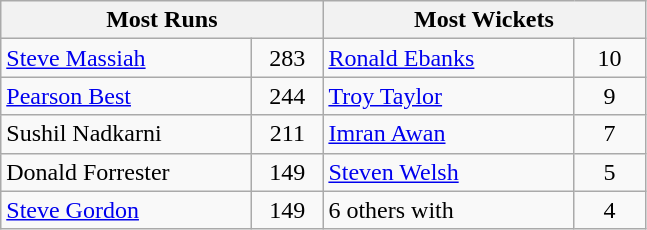<table class="wikitable">
<tr>
<th colspan=2 align="center">Most Runs</th>
<th colspan=2 align=center>Most Wickets</th>
</tr>
<tr>
<td width=160> <a href='#'>Steve Massiah</a></td>
<td width=40 align=center>283</td>
<td width=160> <a href='#'>Ronald Ebanks</a></td>
<td width=40 align=center>10</td>
</tr>
<tr>
<td> <a href='#'>Pearson Best</a></td>
<td align=center>244</td>
<td> <a href='#'>Troy Taylor</a></td>
<td align=center>9</td>
</tr>
<tr>
<td> Sushil Nadkarni</td>
<td align=center>211</td>
<td> <a href='#'>Imran Awan</a></td>
<td align=center>7</td>
</tr>
<tr>
<td> Donald Forrester</td>
<td align=center>149</td>
<td> <a href='#'>Steven Welsh</a></td>
<td align=center>5</td>
</tr>
<tr>
<td> <a href='#'>Steve Gordon</a></td>
<td align=center>149</td>
<td>6 others with</td>
<td align=center>4</td>
</tr>
</table>
